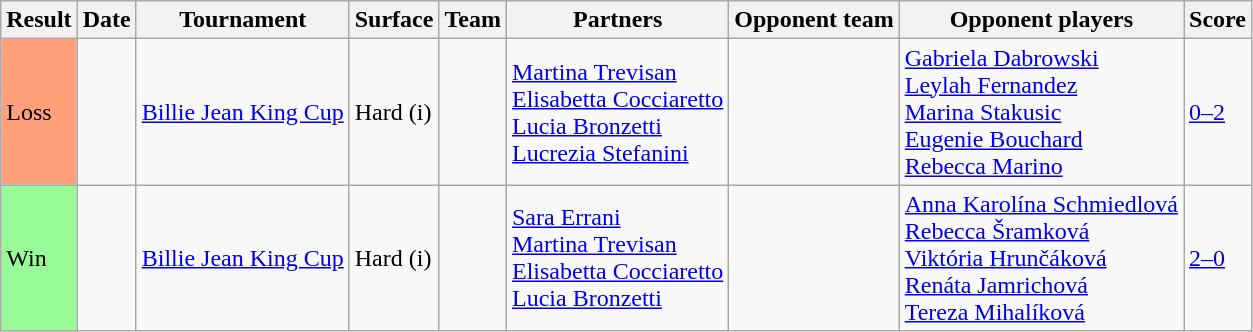<table class="wikitable nowrap">
<tr>
<th>Result</th>
<th>Date</th>
<th>Tournament</th>
<th>Surface</th>
<th>Team</th>
<th>Partners</th>
<th>Opponent team</th>
<th>Opponent players</th>
<th>Score</th>
</tr>
<tr>
<td style="background:#ffa07a;">Loss</td>
<td><a href='#'></a></td>
<td><a href='#'>Billie Jean King Cup</a></td>
<td>Hard (i)</td>
<td></td>
<td><a href='#'>Martina Trevisan</a><br><a href='#'>Elisabetta Cocciaretto</a><br><a href='#'>Lucia Bronzetti</a><br><a href='#'>Lucrezia Stefanini</a></td>
<td></td>
<td><a href='#'>Gabriela Dabrowski</a><br><a href='#'>Leylah Fernandez</a><br><a href='#'>Marina Stakusic</a><br><a href='#'>Eugenie Bouchard</a><br><a href='#'>Rebecca Marino</a></td>
<td><a href='#'>0–2</a></td>
</tr>
<tr>
<td style="background:#98fb98;">Win</td>
<td><a href='#'></a></td>
<td><a href='#'>Billie Jean King Cup</a></td>
<td>Hard (i)</td>
<td></td>
<td><a href='#'>Sara Errani</a><br><a href='#'>Martina Trevisan</a><br><a href='#'>Elisabetta Cocciaretto</a><br><a href='#'>Lucia Bronzetti</a></td>
<td></td>
<td><a href='#'>Anna Karolína Schmiedlová</a><br><a href='#'>Rebecca Šramková</a><br><a href='#'>Viktória Hrunčáková</a><br><a href='#'>Renáta Jamrichová</a><br><a href='#'>Tereza Mihalíková</a></td>
<td><a href='#'>2–0</a></td>
</tr>
</table>
